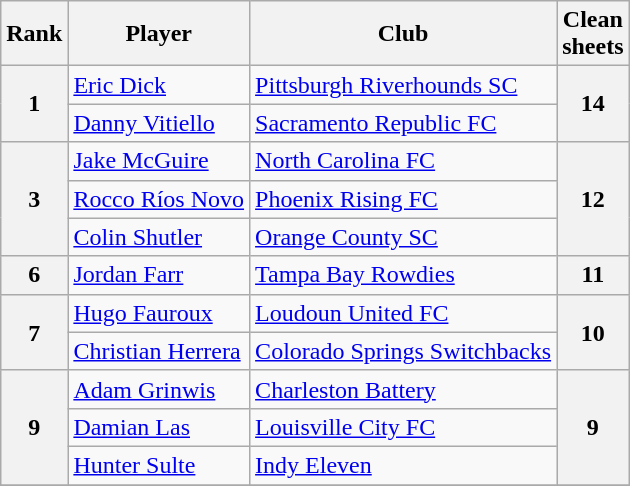<table class="wikitable">
<tr>
<th>Rank</th>
<th>Player</th>
<th>Club</th>
<th>Clean<br>sheets</th>
</tr>
<tr>
<th rowspan=2>1</th>
<td> <a href='#'>Eric Dick</a></td>
<td><a href='#'>Pittsburgh Riverhounds SC</a></td>
<th rowspan=2>14</th>
</tr>
<tr>
<td> <a href='#'>Danny Vitiello</a></td>
<td><a href='#'>Sacramento Republic FC</a></td>
</tr>
<tr>
<th rowspan=3>3</th>
<td> <a href='#'>Jake McGuire</a></td>
<td><a href='#'>North Carolina FC</a></td>
<th rowspan=3>12</th>
</tr>
<tr>
<td> <a href='#'>Rocco Ríos Novo</a></td>
<td><a href='#'>Phoenix Rising FC</a></td>
</tr>
<tr>
<td> <a href='#'>Colin Shutler</a></td>
<td><a href='#'>Orange County SC</a></td>
</tr>
<tr>
<th>6</th>
<td> <a href='#'>Jordan Farr</a></td>
<td><a href='#'>Tampa Bay Rowdies</a></td>
<th>11</th>
</tr>
<tr>
<th rowspan=2>7</th>
<td> <a href='#'>Hugo Fauroux</a></td>
<td><a href='#'>Loudoun United FC</a></td>
<th rowspan=2>10</th>
</tr>
<tr>
<td> <a href='#'>Christian Herrera</a></td>
<td><a href='#'>Colorado Springs Switchbacks</a></td>
</tr>
<tr>
<th rowspan=3>9</th>
<td> <a href='#'>Adam Grinwis</a></td>
<td><a href='#'>Charleston Battery</a></td>
<th rowspan=3>9</th>
</tr>
<tr>
<td> <a href='#'>Damian Las</a></td>
<td><a href='#'>Louisville City FC</a></td>
</tr>
<tr>
<td> <a href='#'>Hunter Sulte</a></td>
<td><a href='#'>Indy Eleven</a></td>
</tr>
<tr>
</tr>
</table>
